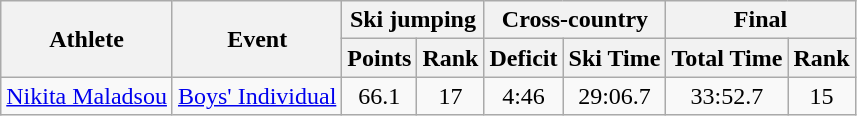<table class="wikitable">
<tr>
<th rowspan="2">Athlete</th>
<th rowspan="2">Event</th>
<th colspan="2">Ski jumping</th>
<th colspan="2">Cross-country</th>
<th colspan="2">Final</th>
</tr>
<tr>
<th>Points</th>
<th>Rank</th>
<th>Deficit</th>
<th>Ski Time</th>
<th>Total Time</th>
<th>Rank</th>
</tr>
<tr>
<td><a href='#'>Nikita Maladsou</a></td>
<td><a href='#'>Boys' Individual</a></td>
<td align="center">66.1</td>
<td align="center">17</td>
<td align="center">4:46</td>
<td align="center">29:06.7</td>
<td align="center">33:52.7</td>
<td align="center">15</td>
</tr>
</table>
